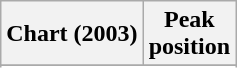<table class="wikitable plainrowheaders sortable">
<tr>
<th>Chart (2003)</th>
<th>Peak<br>position</th>
</tr>
<tr>
</tr>
<tr>
</tr>
<tr>
</tr>
</table>
